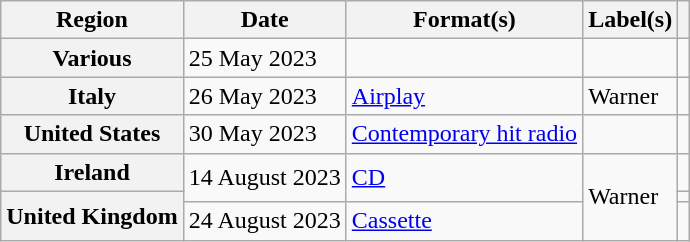<table class="wikitable plainrowheaders">
<tr>
<th scope="col">Region</th>
<th scope="col">Date</th>
<th scope="col">Format(s)</th>
<th scope="col">Label(s)</th>
<th scope="col"></th>
</tr>
<tr>
<th scope="row">Various</th>
<td>25 May 2023</td>
<td></td>
<td></td>
<td style="text-align:center;"></td>
</tr>
<tr>
<th scope="row">Italy</th>
<td>26 May 2023</td>
<td><a href='#'>Airplay</a></td>
<td>Warner</td>
<td style="text-align:center;"></td>
</tr>
<tr>
<th scope="row">United States</th>
<td>30 May 2023</td>
<td><a href='#'>Contemporary hit radio</a></td>
<td></td>
<td style="text-align:center;"></td>
</tr>
<tr>
<th scope="row">Ireland</th>
<td rowspan="2">14 August 2023</td>
<td rowspan="2"><a href='#'>CD</a></td>
<td rowspan="3">Warner</td>
<td style="text-align:center;"></td>
</tr>
<tr>
<th scope="row" rowspan=2>United Kingdom</th>
<td style="text-align:center;"></td>
</tr>
<tr>
<td>24 August 2023</td>
<td><a href='#'>Cassette</a></td>
<td style="text-align:center;"></td>
</tr>
</table>
